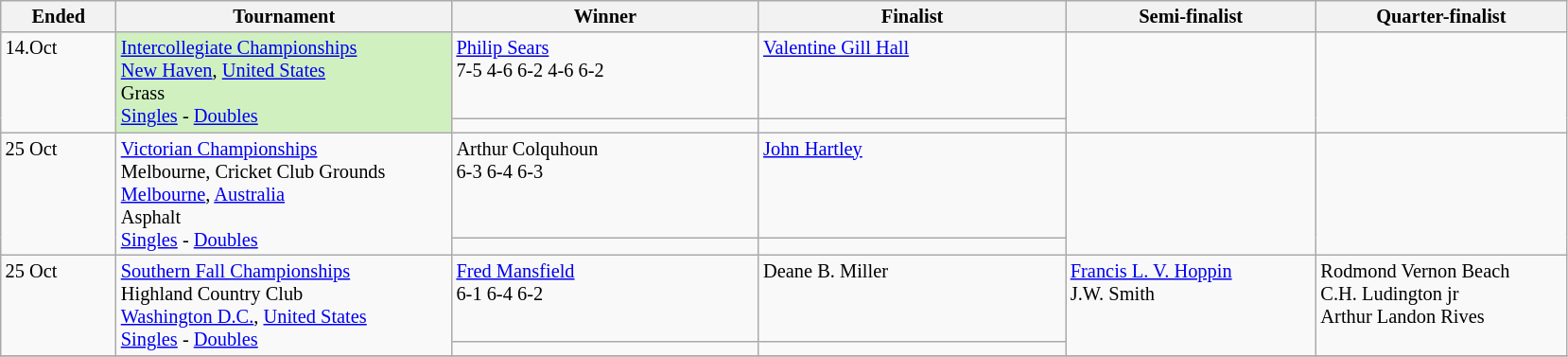<table class="wikitable" style="font-size:85%;">
<tr>
<th width="75">Ended</th>
<th width="230">Tournament</th>
<th width="210">Winner</th>
<th width="210">Finalist</th>
<th width="170">Semi-finalist</th>
<th width="170">Quarter-finalist</th>
</tr>
<tr valign=top>
<td rowspan=2>14.Oct</td>
<td style="background:#d0f0c0" rowspan=2><a href='#'>Intercollegiate Championships</a><br><a href='#'>New Haven</a>, <a href='#'>United States</a><br>Grass<br><a href='#'>Singles</a> - <a href='#'>Doubles</a></td>
<td> <a href='#'>Philip Sears</a><br>7-5 4-6 6-2 4-6 6-2</td>
<td> <a href='#'>Valentine Gill Hall</a></td>
<td rowspan=2></td>
<td rowspan=2></td>
</tr>
<tr valign=top>
<td></td>
<td></td>
</tr>
<tr valign=top>
<td rowspan=2>25 Oct</td>
<td rowspan=2><a href='#'>Victorian Championships</a><br>Melbourne, Cricket Club Grounds<br><a href='#'>Melbourne</a>, <a href='#'>Australia</a><br>Asphalt<br><a href='#'>Singles</a> - <a href='#'>Doubles</a></td>
<td> Arthur Colquhoun<br>6-3 6-4 6-3</td>
<td> <a href='#'>John Hartley</a></td>
<td rowspan=2></td>
<td rowspan=2></td>
</tr>
<tr valign=top>
<td></td>
<td></td>
</tr>
<tr valign=top>
<td rowspan=2>25 Oct </td>
<td rowspan=2><a href='#'>Southern Fall Championships</a><br>Highland Country Club<br><a href='#'>Washington D.C.</a>, <a href='#'>United States</a><br><a href='#'>Singles</a> - <a href='#'>Doubles</a></td>
<td>  <a href='#'>Fred Mansfield</a><br>6-1 6-4 6-2</td>
<td> Deane B. Miller</td>
<td rowspan=2> <a href='#'>Francis L. V. Hoppin</a><br> J.W. Smith</td>
<td rowspan=2> Rodmond Vernon Beach<br>  C.H. Ludington jr<br> Arthur Landon Rives</td>
</tr>
<tr valign=top>
<td></td>
<td></td>
</tr>
<tr valign=top>
</tr>
</table>
